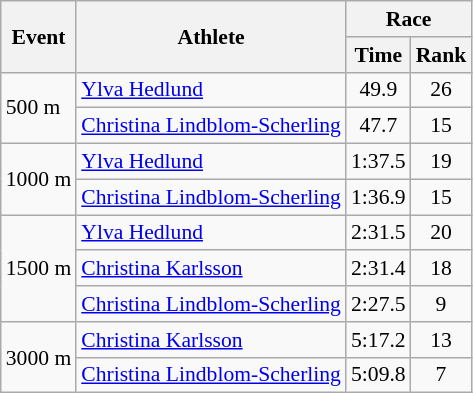<table class="wikitable" border="1" style="font-size:90%">
<tr>
<th rowspan=2>Event</th>
<th rowspan=2>Athlete</th>
<th colspan=2>Race</th>
</tr>
<tr>
<th>Time</th>
<th>Rank</th>
</tr>
<tr>
<td rowspan=2>500 m</td>
<td><a href='#'>Ylva Hedlund</a></td>
<td align=center>49.9</td>
<td align=center>26</td>
</tr>
<tr>
<td><a href='#'>Christina Lindblom-Scherling</a></td>
<td align=center>47.7</td>
<td align=center>15</td>
</tr>
<tr>
<td rowspan=2>1000 m</td>
<td><a href='#'>Ylva Hedlund</a></td>
<td align=center>1:37.5</td>
<td align=center>19</td>
</tr>
<tr>
<td><a href='#'>Christina Lindblom-Scherling</a></td>
<td align=center>1:36.9</td>
<td align=center>15</td>
</tr>
<tr>
<td rowspan=3>1500 m</td>
<td><a href='#'>Ylva Hedlund</a></td>
<td align=center>2:31.5</td>
<td align=center>20</td>
</tr>
<tr>
<td><a href='#'>Christina Karlsson</a></td>
<td align=center>2:31.4</td>
<td align=center>18</td>
</tr>
<tr>
<td><a href='#'>Christina Lindblom-Scherling</a></td>
<td align=center>2:27.5</td>
<td align=center>9</td>
</tr>
<tr>
<td rowspan=2>3000 m</td>
<td><a href='#'>Christina Karlsson</a></td>
<td align=center>5:17.2</td>
<td align=center>13</td>
</tr>
<tr>
<td><a href='#'>Christina Lindblom-Scherling</a></td>
<td align=center>5:09.8</td>
<td align=center>7</td>
</tr>
</table>
